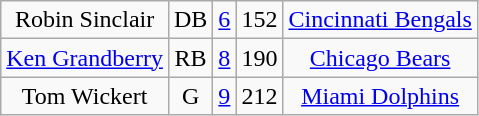<table class=wikitable style="text-align:center">
<tr>
<td>Robin Sinclair</td>
<td>DB</td>
<td><a href='#'>6</a></td>
<td>152</td>
<td><a href='#'>Cincinnati Bengals</a></td>
</tr>
<tr>
<td><a href='#'>Ken Grandberry</a></td>
<td>RB</td>
<td><a href='#'>8</a></td>
<td>190</td>
<td><a href='#'>Chicago Bears</a></td>
</tr>
<tr>
<td>Tom Wickert</td>
<td>G</td>
<td><a href='#'>9</a></td>
<td>212</td>
<td><a href='#'>Miami Dolphins</a></td>
</tr>
</table>
